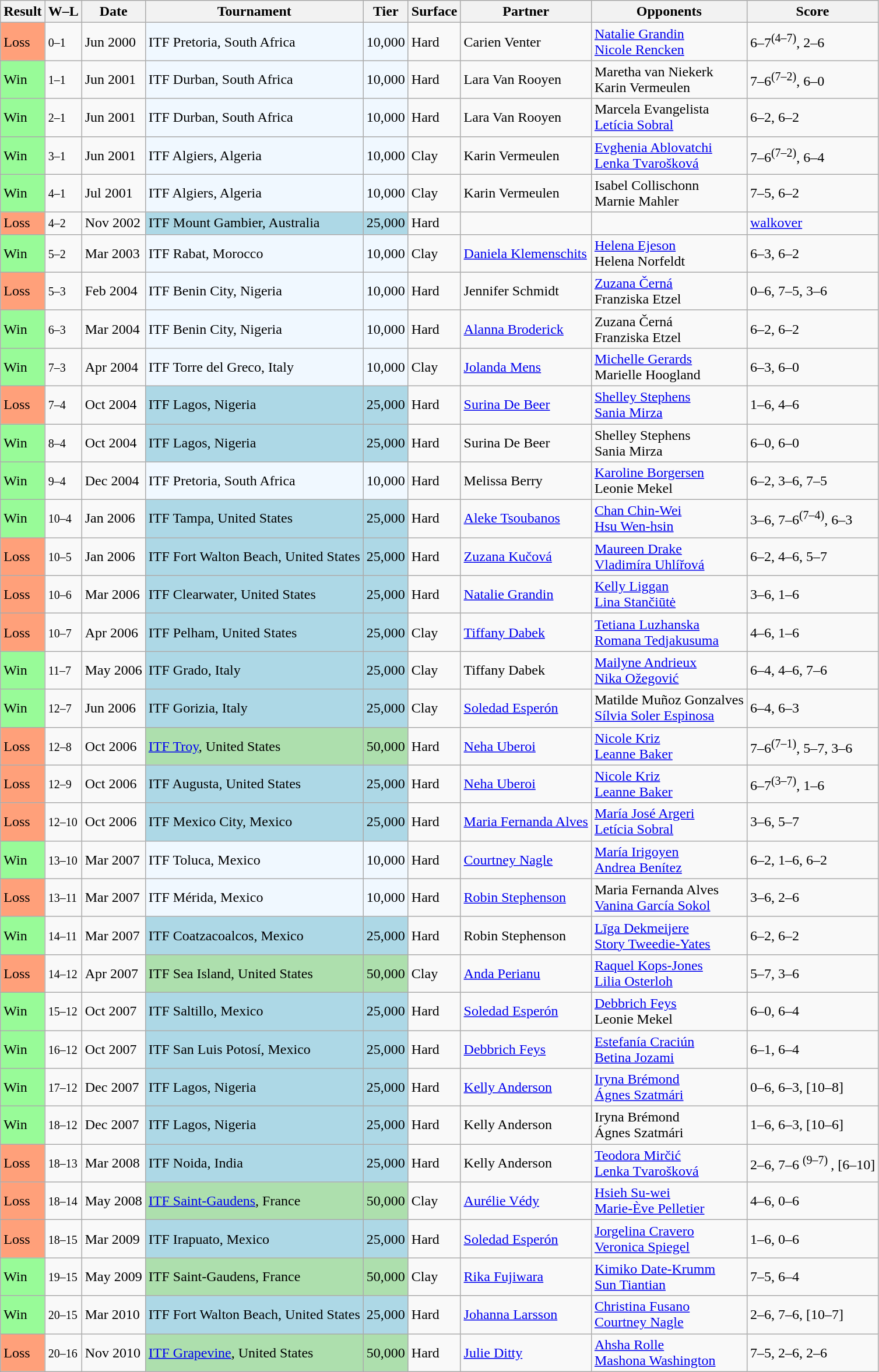<table class="sortable wikitable">
<tr>
<th>Result</th>
<th class=unsortable>W–L</th>
<th>Date</th>
<th>Tournament</th>
<th>Tier</th>
<th>Surface</th>
<th>Partner</th>
<th>Opponents</th>
<th class=unsortable>Score</th>
</tr>
<tr>
<td style="background:#ffa07a;">Loss</td>
<td><small>0–1</small></td>
<td>Jun 2000</td>
<td style="background:#f0f8ff;">ITF Pretoria, South Africa</td>
<td style="background:#f0f8ff;">10,000</td>
<td>Hard</td>
<td> Carien Venter</td>
<td> <a href='#'>Natalie Grandin</a> <br>  <a href='#'>Nicole Rencken</a></td>
<td>6–7<sup>(4–7)</sup>, 2–6</td>
</tr>
<tr>
<td style="background:#98fb98;">Win</td>
<td><small>1–1</small></td>
<td>Jun 2001</td>
<td style="background:#f0f8ff;">ITF Durban, South Africa</td>
<td style="background:#f0f8ff;">10,000</td>
<td>Hard</td>
<td> Lara Van Rooyen</td>
<td> Maretha van Niekerk <br>  Karin Vermeulen</td>
<td>7–6<sup>(7–2)</sup>, 6–0</td>
</tr>
<tr>
<td style="background:#98fb98;">Win</td>
<td><small>2–1</small></td>
<td>Jun 2001</td>
<td style="background:#f0f8ff;">ITF Durban, South Africa</td>
<td style="background:#f0f8ff;">10,000</td>
<td>Hard</td>
<td> Lara Van Rooyen</td>
<td> Marcela Evangelista <br>  <a href='#'>Letícia Sobral</a></td>
<td>6–2, 6–2</td>
</tr>
<tr>
<td style="background:#98fb98;">Win</td>
<td><small>3–1</small></td>
<td>Jun 2001</td>
<td style="background:#f0f8ff;">ITF Algiers, Algeria</td>
<td style="background:#f0f8ff;">10,000</td>
<td>Clay</td>
<td> Karin Vermeulen</td>
<td> <a href='#'>Evghenia Ablovatchi</a> <br>  <a href='#'>Lenka Tvarošková</a></td>
<td>7–6<sup>(7–2)</sup>, 6–4</td>
</tr>
<tr>
<td style="background:#98fb98;">Win</td>
<td><small>4–1</small></td>
<td>Jul 2001</td>
<td style="background:#f0f8ff;">ITF Algiers, Algeria</td>
<td style="background:#f0f8ff;">10,000</td>
<td>Clay</td>
<td> Karin Vermeulen</td>
<td> Isabel Collischonn <br>  Marnie Mahler</td>
<td>7–5, 6–2</td>
</tr>
<tr>
<td style="background:#ffa07a;">Loss</td>
<td><small>4–2</small></td>
<td>Nov 2002</td>
<td style="background:lightblue;">ITF Mount Gambier, Australia</td>
<td style="background:lightblue;">25,000</td>
<td>Hard</td>
<td></td>
<td>  <br>  </td>
<td><a href='#'>walkover</a></td>
</tr>
<tr>
<td style="background:#98fb98;">Win</td>
<td><small>5–2</small></td>
<td>Mar 2003</td>
<td style="background:#f0f8ff;">ITF Rabat, Morocco</td>
<td style="background:#f0f8ff;">10,000</td>
<td>Clay</td>
<td> <a href='#'>Daniela Klemenschits</a></td>
<td> <a href='#'>Helena Ejeson</a> <br>  Helena Norfeldt</td>
<td>6–3, 6–2</td>
</tr>
<tr>
<td style="background:#ffa07a;">Loss</td>
<td><small>5–3</small></td>
<td>Feb 2004</td>
<td style="background:#f0f8ff;">ITF Benin City, Nigeria</td>
<td style="background:#f0f8ff;">10,000</td>
<td>Hard</td>
<td> Jennifer Schmidt</td>
<td> <a href='#'>Zuzana Černá</a> <br>  Franziska Etzel</td>
<td>0–6, 7–5, 3–6</td>
</tr>
<tr>
<td style="background:#98fb98;">Win</td>
<td><small>6–3</small></td>
<td>Mar 2004</td>
<td style="background:#f0f8ff;">ITF Benin City, Nigeria</td>
<td style="background:#f0f8ff;">10,000</td>
<td>Hard</td>
<td> <a href='#'>Alanna Broderick</a></td>
<td> Zuzana Černá <br>  Franziska Etzel</td>
<td>6–2, 6–2</td>
</tr>
<tr>
<td style="background:#98fb98;">Win</td>
<td><small>7–3</small></td>
<td>Apr 2004</td>
<td style="background:#f0f8ff;">ITF Torre del Greco, Italy</td>
<td style="background:#f0f8ff;">10,000</td>
<td>Clay</td>
<td> <a href='#'>Jolanda Mens</a></td>
<td> <a href='#'>Michelle Gerards</a> <br>  Marielle Hoogland</td>
<td>6–3, 6–0</td>
</tr>
<tr>
<td style="background:#ffa07a;">Loss</td>
<td><small>7–4</small></td>
<td>Oct 2004</td>
<td style="background:lightblue;">ITF Lagos, Nigeria</td>
<td style="background:lightblue;">25,000</td>
<td>Hard</td>
<td> <a href='#'>Surina De Beer</a></td>
<td> <a href='#'>Shelley Stephens</a> <br>  <a href='#'>Sania Mirza</a></td>
<td>1–6, 4–6</td>
</tr>
<tr>
<td style="background:#98fb98;">Win</td>
<td><small>8–4</small></td>
<td>Oct 2004</td>
<td style="background:lightblue;">ITF Lagos, Nigeria</td>
<td style="background:lightblue;">25,000</td>
<td>Hard</td>
<td> Surina De Beer</td>
<td> Shelley Stephens <br>  Sania Mirza</td>
<td>6–0, 6–0</td>
</tr>
<tr>
<td style="background:#98fb98;">Win</td>
<td><small>9–4</small></td>
<td>Dec 2004</td>
<td style="background:#f0f8ff;">ITF Pretoria, South Africa</td>
<td style="background:#f0f8ff;">10,000</td>
<td>Hard</td>
<td> Melissa Berry</td>
<td> <a href='#'>Karoline Borgersen</a> <br>  Leonie Mekel</td>
<td>6–2, 3–6, 7–5</td>
</tr>
<tr>
<td style="background:#98fb98;">Win</td>
<td><small>10–4</small></td>
<td>Jan 2006</td>
<td style="background:lightblue;">ITF Tampa, United States</td>
<td style="background:lightblue;">25,000</td>
<td>Hard</td>
<td> <a href='#'>Aleke Tsoubanos</a></td>
<td> <a href='#'>Chan Chin-Wei</a> <br>  <a href='#'>Hsu Wen-hsin</a></td>
<td>3–6, 7–6<sup>(7–4)</sup>, 6–3</td>
</tr>
<tr>
<td style="background:#ffa07a;">Loss</td>
<td><small>10–5</small></td>
<td>Jan 2006</td>
<td style="background:lightblue;">ITF Fort Walton Beach, United States</td>
<td style="background:lightblue;">25,000</td>
<td>Hard</td>
<td> <a href='#'>Zuzana Kučová</a></td>
<td> <a href='#'>Maureen Drake</a> <br>  <a href='#'>Vladimíra Uhlířová</a></td>
<td>6–2, 4–6, 5–7</td>
</tr>
<tr>
<td style="background:#ffa07a;">Loss</td>
<td><small>10–6</small></td>
<td>Mar 2006</td>
<td style="background:lightblue;">ITF Clearwater, United States</td>
<td style="background:lightblue;">25,000</td>
<td>Hard</td>
<td> <a href='#'>Natalie Grandin</a></td>
<td> <a href='#'>Kelly Liggan</a> <br>  <a href='#'>Lina Stančiūtė</a></td>
<td>3–6, 1–6</td>
</tr>
<tr>
<td style="background:#ffa07a;">Loss</td>
<td><small>10–7</small></td>
<td>Apr 2006</td>
<td style="background:lightblue;">ITF Pelham, United States</td>
<td style="background:lightblue;">25,000</td>
<td>Clay</td>
<td> <a href='#'>Tiffany Dabek</a></td>
<td> <a href='#'>Tetiana Luzhanska</a> <br>  <a href='#'>Romana Tedjakusuma</a></td>
<td>4–6, 1–6</td>
</tr>
<tr>
<td style="background:#98fb98;">Win</td>
<td><small>11–7</small></td>
<td>May 2006</td>
<td style="background:lightblue;">ITF Grado, Italy</td>
<td style="background:lightblue;">25,000</td>
<td>Clay</td>
<td> Tiffany Dabek</td>
<td> <a href='#'>Mailyne Andrieux</a> <br>  <a href='#'>Nika Ožegović</a></td>
<td>6–4, 4–6, 7–6</td>
</tr>
<tr>
<td style="background:#98fb98;">Win</td>
<td><small>12–7</small></td>
<td>Jun 2006</td>
<td style="background:lightblue;">ITF Gorizia, Italy</td>
<td style="background:lightblue;">25,000</td>
<td>Clay</td>
<td> <a href='#'>Soledad Esperón</a></td>
<td> Matilde Muñoz Gonzalves <br>  <a href='#'>Sílvia Soler Espinosa</a></td>
<td>6–4, 6–3</td>
</tr>
<tr>
<td style="background:#ffa07a;">Loss</td>
<td><small>12–8</small></td>
<td>Oct 2006</td>
<td style="background:#addfad;"><a href='#'>ITF Troy</a>, United States</td>
<td style="background:#addfad;">50,000</td>
<td>Hard</td>
<td> <a href='#'>Neha Uberoi</a></td>
<td> <a href='#'>Nicole Kriz</a> <br>  <a href='#'>Leanne Baker</a></td>
<td>7–6<sup>(7–1)</sup>, 5–7, 3–6</td>
</tr>
<tr>
<td style="background:#ffa07a;">Loss</td>
<td><small>12–9</small></td>
<td>Oct 2006</td>
<td style="background:lightblue;">ITF Augusta, United States</td>
<td style="background:lightblue;">25,000</td>
<td>Hard</td>
<td> <a href='#'>Neha Uberoi</a></td>
<td> <a href='#'>Nicole Kriz</a> <br>  <a href='#'>Leanne Baker</a></td>
<td>6–7<sup>(3–7)</sup>, 1–6</td>
</tr>
<tr>
<td style="background:#ffa07a;">Loss</td>
<td><small>12–10</small></td>
<td>Oct 2006</td>
<td style="background:lightblue;">ITF Mexico City, Mexico</td>
<td style="background:lightblue;">25,000</td>
<td>Hard</td>
<td> <a href='#'>Maria Fernanda Alves</a></td>
<td> <a href='#'>María José Argeri</a> <br>  <a href='#'>Letícia Sobral</a></td>
<td>3–6, 5–7</td>
</tr>
<tr>
<td style="background:#98fb98;">Win</td>
<td><small>13–10</small></td>
<td>Mar 2007</td>
<td style="background:#f0f8ff;">ITF Toluca, Mexico</td>
<td style="background:#f0f8ff;">10,000</td>
<td>Hard</td>
<td> <a href='#'>Courtney Nagle</a></td>
<td> <a href='#'>María Irigoyen</a> <br>  <a href='#'>Andrea Benítez</a></td>
<td>6–2, 1–6, 6–2</td>
</tr>
<tr>
<td style="background:#ffa07a;">Loss</td>
<td><small>13–11</small></td>
<td>Mar 2007</td>
<td style="background:#f0f8ff;">ITF Mérida, Mexico</td>
<td style="background:#f0f8ff;">10,000</td>
<td>Hard</td>
<td> <a href='#'>Robin Stephenson</a></td>
<td> Maria Fernanda Alves <br>  <a href='#'>Vanina García Sokol</a></td>
<td>3–6, 2–6</td>
</tr>
<tr>
<td style="background:#98fb98;">Win</td>
<td><small>14–11</small></td>
<td>Mar 2007</td>
<td style="background:lightblue;">ITF Coatzacoalcos, Mexico</td>
<td style="background:lightblue;">25,000</td>
<td>Hard</td>
<td> Robin Stephenson</td>
<td> <a href='#'>Līga Dekmeijere</a> <br>  <a href='#'>Story Tweedie-Yates</a></td>
<td>6–2, 6–2</td>
</tr>
<tr>
<td style="background:#ffa07a;">Loss</td>
<td><small>14–12</small></td>
<td>Apr 2007</td>
<td style="background:#addfad;">ITF Sea Island, United States</td>
<td style="background:#addfad;">50,000</td>
<td>Clay</td>
<td> <a href='#'>Anda Perianu</a></td>
<td> <a href='#'>Raquel Kops-Jones</a> <br>  <a href='#'>Lilia Osterloh</a></td>
<td>5–7, 3–6</td>
</tr>
<tr>
<td style="background:#98fb98;">Win</td>
<td><small>15–12</small></td>
<td>Oct 2007</td>
<td style="background:lightblue;">ITF Saltillo, Mexico</td>
<td style="background:lightblue;">25,000</td>
<td>Hard</td>
<td> <a href='#'>Soledad Esperón</a></td>
<td> <a href='#'>Debbrich Feys</a> <br>  Leonie Mekel</td>
<td>6–0, 6–4</td>
</tr>
<tr>
<td style="background:#98fb98;">Win</td>
<td><small>16–12</small></td>
<td>Oct 2007</td>
<td style="background:lightblue;">ITF San Luis Potosí, Mexico</td>
<td style="background:lightblue;">25,000</td>
<td>Hard</td>
<td> <a href='#'>Debbrich Feys</a></td>
<td> <a href='#'>Estefanía Craciún</a> <br>  <a href='#'>Betina Jozami</a></td>
<td>6–1, 6–4</td>
</tr>
<tr>
<td style="background:#98fb98;">Win</td>
<td><small>17–12</small></td>
<td>Dec 2007</td>
<td style="background:lightblue;">ITF Lagos, Nigeria</td>
<td style="background:lightblue;">25,000</td>
<td>Hard</td>
<td> <a href='#'>Kelly Anderson</a></td>
<td> <a href='#'>Iryna Brémond</a> <br>  <a href='#'>Ágnes Szatmári</a></td>
<td>0–6, 6–3, [10–8]</td>
</tr>
<tr>
<td style="background:#98fb98;">Win</td>
<td><small>18–12</small></td>
<td>Dec 2007</td>
<td style="background:lightblue;">ITF Lagos, Nigeria</td>
<td style="background:lightblue;">25,000</td>
<td>Hard</td>
<td> Kelly Anderson</td>
<td> Iryna Brémond <br>  Ágnes Szatmári</td>
<td>1–6, 6–3, [10–6]</td>
</tr>
<tr>
<td style="background:#ffa07a;">Loss</td>
<td><small>18–13</small></td>
<td>Mar 2008</td>
<td style="background:lightblue;">ITF Noida, India</td>
<td style="background:lightblue;">25,000</td>
<td>Hard</td>
<td> Kelly Anderson</td>
<td> <a href='#'>Teodora Mirčić</a> <br>  <a href='#'>Lenka Tvarošková</a></td>
<td>2–6, 7–6 <sup> (9–7) </sup>, [6–10]</td>
</tr>
<tr>
<td style="background:#ffa07a;">Loss</td>
<td><small>18–14</small></td>
<td>May 2008</td>
<td style="background:#addfad;"><a href='#'>ITF Saint-Gaudens</a>, France</td>
<td style="background:#addfad;">50,000</td>
<td>Clay</td>
<td>  <a href='#'>Aurélie Védy</a></td>
<td>  <a href='#'>Hsieh Su-wei</a> <br>   <a href='#'>Marie-Ève Pelletier</a></td>
<td>4–6, 0–6</td>
</tr>
<tr>
<td style="background:#ffa07a;">Loss</td>
<td><small>18–15</small></td>
<td>Mar 2009</td>
<td style="background:lightblue;">ITF Irapuato, Mexico</td>
<td style="background:lightblue;">25,000</td>
<td>Hard</td>
<td> <a href='#'>Soledad Esperón</a></td>
<td> <a href='#'>Jorgelina Cravero</a> <br>  <a href='#'>Veronica Spiegel</a></td>
<td>1–6, 0–6</td>
</tr>
<tr>
<td style="background:#98fb98;">Win</td>
<td><small>19–15</small></td>
<td>May 2009</td>
<td style="background:#addfad;">ITF Saint-Gaudens, France</td>
<td style="background:#addfad;">50,000</td>
<td>Clay</td>
<td>  <a href='#'>Rika Fujiwara</a></td>
<td>  <a href='#'>Kimiko Date-Krumm</a> <br>   <a href='#'>Sun Tiantian</a></td>
<td>7–5, 6–4</td>
</tr>
<tr>
<td bgcolor=98fb98>Win</td>
<td><small>20–15</small></td>
<td>Mar 2010</td>
<td style="background:lightblue;">ITF Fort Walton Beach, United States</td>
<td style="background:lightblue;">25,000</td>
<td>Hard</td>
<td> <a href='#'>Johanna Larsson</a></td>
<td> <a href='#'>Christina Fusano</a> <br>  <a href='#'>Courtney Nagle</a></td>
<td>2–6, 7–6, [10–7]</td>
</tr>
<tr>
<td style="background:#ffa07a;">Loss</td>
<td><small>20–16</small></td>
<td>Nov 2010</td>
<td style="background:#addfad;"><a href='#'>ITF Grapevine</a>, United States</td>
<td style="background:#addfad;">50,000</td>
<td>Hard</td>
<td> <a href='#'>Julie Ditty</a></td>
<td> <a href='#'>Ahsha Rolle</a> <br>  <a href='#'>Mashona Washington</a></td>
<td>7–5, 2–6, 2–6</td>
</tr>
</table>
